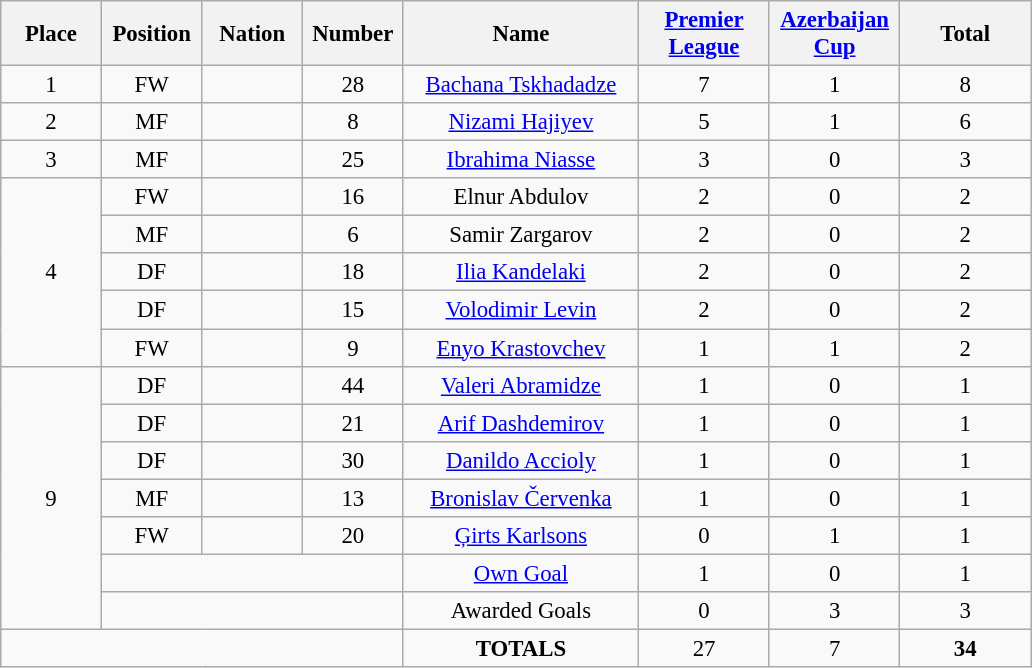<table class="wikitable" style="font-size: 95%; text-align: center">
<tr>
<th width=60>Place</th>
<th width=60>Position</th>
<th width=60>Nation</th>
<th width=60>Number</th>
<th width=150>Name</th>
<th width=80><a href='#'>Premier League</a></th>
<th width=80><a href='#'>Azerbaijan Cup</a></th>
<th width=80>Total</th>
</tr>
<tr>
<td>1</td>
<td>FW</td>
<td></td>
<td>28</td>
<td><a href='#'>Bachana Tskhadadze</a></td>
<td>7</td>
<td>1</td>
<td>8</td>
</tr>
<tr>
<td>2</td>
<td>MF</td>
<td></td>
<td>8</td>
<td><a href='#'>Nizami Hajiyev</a></td>
<td>5</td>
<td>1</td>
<td>6</td>
</tr>
<tr>
<td>3</td>
<td>MF</td>
<td></td>
<td>25</td>
<td><a href='#'>Ibrahima Niasse</a></td>
<td>3</td>
<td>0</td>
<td>3</td>
</tr>
<tr>
<td rowspan="5">4</td>
<td>FW</td>
<td></td>
<td>16</td>
<td>Elnur Abdulov</td>
<td>2</td>
<td>0</td>
<td>2</td>
</tr>
<tr>
<td>MF</td>
<td></td>
<td>6</td>
<td>Samir Zargarov</td>
<td>2</td>
<td>0</td>
<td>2</td>
</tr>
<tr>
<td>DF</td>
<td></td>
<td>18</td>
<td><a href='#'>Ilia Kandelaki</a></td>
<td>2</td>
<td>0</td>
<td>2</td>
</tr>
<tr>
<td>DF</td>
<td></td>
<td>15</td>
<td><a href='#'>Volodimir Levin</a></td>
<td>2</td>
<td>0</td>
<td>2</td>
</tr>
<tr>
<td>FW</td>
<td></td>
<td>9</td>
<td><a href='#'>Enyo Krastovchev</a></td>
<td>1</td>
<td>1</td>
<td>2</td>
</tr>
<tr>
<td rowspan="7">9</td>
<td>DF</td>
<td></td>
<td>44</td>
<td><a href='#'>Valeri Abramidze</a></td>
<td>1</td>
<td>0</td>
<td>1</td>
</tr>
<tr>
<td>DF</td>
<td></td>
<td>21</td>
<td><a href='#'>Arif Dashdemirov</a></td>
<td>1</td>
<td>0</td>
<td>1</td>
</tr>
<tr>
<td>DF</td>
<td></td>
<td>30</td>
<td><a href='#'>Danildo Accioly</a></td>
<td>1</td>
<td>0</td>
<td>1</td>
</tr>
<tr>
<td>MF</td>
<td></td>
<td>13</td>
<td><a href='#'>Bronislav Červenka</a></td>
<td>1</td>
<td>0</td>
<td>1</td>
</tr>
<tr>
<td>FW</td>
<td></td>
<td>20</td>
<td><a href='#'>Ģirts Karlsons</a></td>
<td>0</td>
<td>1</td>
<td>1</td>
</tr>
<tr>
<td colspan="3"></td>
<td><a href='#'>Own Goal</a></td>
<td>1</td>
<td>0</td>
<td>1</td>
</tr>
<tr>
<td colspan="3"></td>
<td>Awarded Goals</td>
<td>0</td>
<td>3</td>
<td>3</td>
</tr>
<tr>
<td colspan="4"></td>
<td><strong>TOTALS</strong></td>
<td>27</td>
<td>7</td>
<td><strong>34</strong></td>
</tr>
</table>
